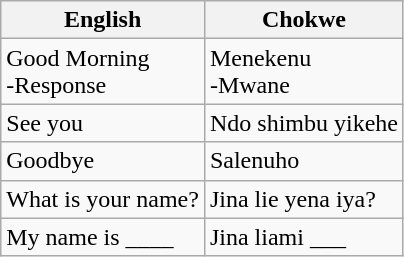<table class="wikitable">
<tr>
<th>English</th>
<th>Chokwe</th>
</tr>
<tr>
<td>Good Morning<br>-Response</td>
<td>Menekenu<br>-Mwane</td>
</tr>
<tr>
<td>See you</td>
<td>Ndo shimbu yikehe</td>
</tr>
<tr>
<td>Goodbye</td>
<td>Salenuho</td>
</tr>
<tr>
<td>What is your name?</td>
<td>Jina lie yena iya?</td>
</tr>
<tr>
<td>My name is ____</td>
<td>Jina liami ___</td>
</tr>
</table>
